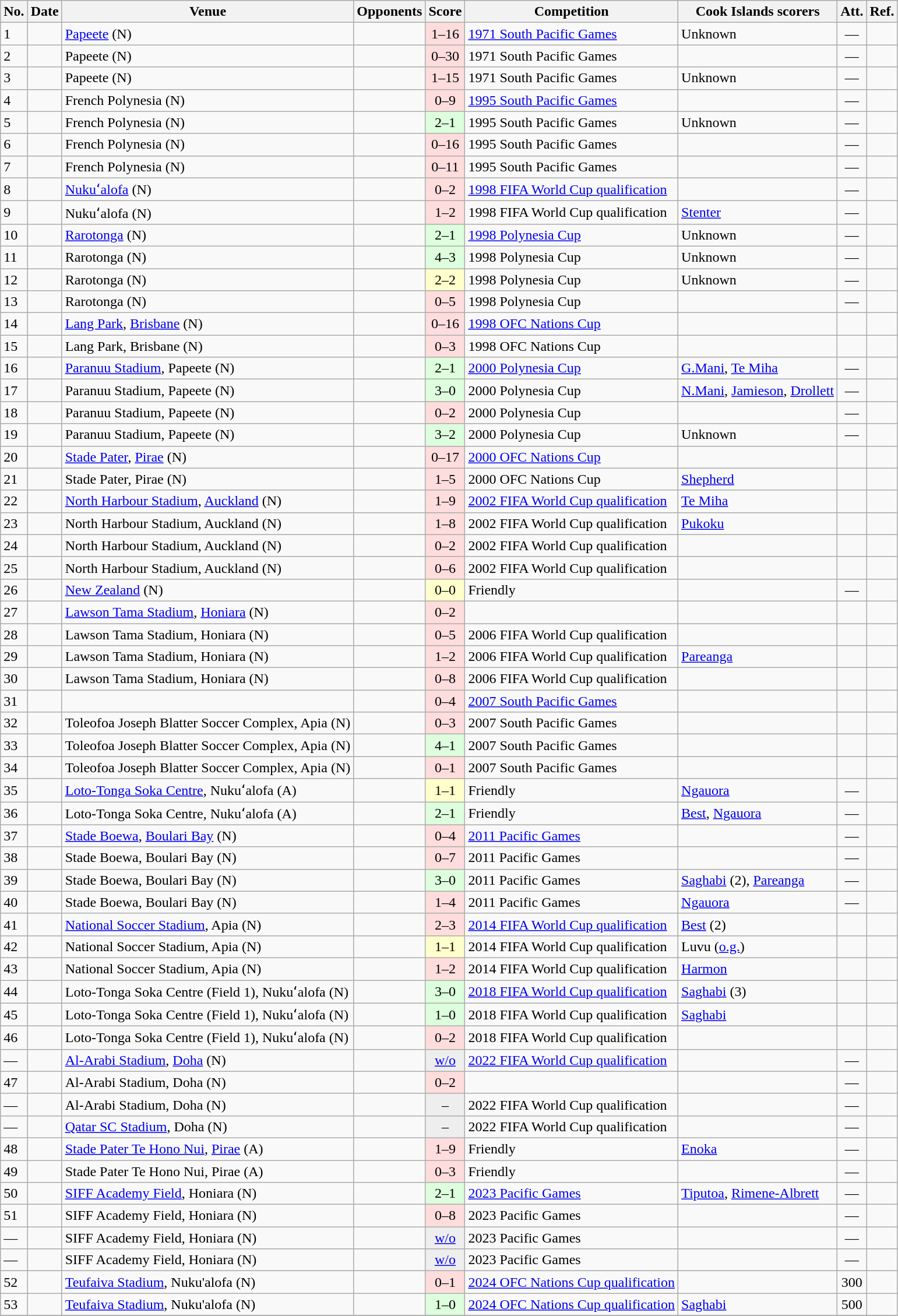<table class="wikitable sortable">
<tr>
<th>No.</th>
<th>Date</th>
<th>Venue</th>
<th>Opponents</th>
<th>Score</th>
<th>Competition</th>
<th class=unsortable>Cook Islands scorers</th>
<th>Att.</th>
<th class=unsortable>Ref.</th>
</tr>
<tr>
<td>1</td>
<td></td>
<td><a href='#'>Papeete</a> (N)</td>
<td></td>
<td align=center bgcolor=#ffdddd>1–16</td>
<td><a href='#'>1971 South Pacific Games</a></td>
<td>Unknown</td>
<td align=center>—</td>
<td></td>
</tr>
<tr>
<td>2</td>
<td></td>
<td>Papeete (N)</td>
<td></td>
<td align=center bgcolor=#ffdddd>0–30</td>
<td>1971 South Pacific Games</td>
<td></td>
<td align=center>—</td>
<td></td>
</tr>
<tr>
<td>3</td>
<td></td>
<td>Papeete (N)</td>
<td></td>
<td align=center bgcolor=#ffdddd>1–15</td>
<td>1971 South Pacific Games</td>
<td>Unknown</td>
<td align=center>—</td>
<td></td>
</tr>
<tr>
<td>4</td>
<td></td>
<td>French Polynesia (N)</td>
<td></td>
<td align=center bgcolor=#ffdddd>0–9</td>
<td><a href='#'>1995 South Pacific Games</a></td>
<td></td>
<td align=center>—</td>
<td></td>
</tr>
<tr>
<td>5</td>
<td></td>
<td>French Polynesia (N)</td>
<td></td>
<td align=center bgcolor=#ddffdd>2–1</td>
<td>1995 South Pacific Games</td>
<td>Unknown</td>
<td align=center>—</td>
<td></td>
</tr>
<tr>
<td>6</td>
<td></td>
<td>French Polynesia (N)</td>
<td></td>
<td align=center bgcolor=#ffdddd>0–16</td>
<td>1995 South Pacific Games</td>
<td></td>
<td align=center>—</td>
<td></td>
</tr>
<tr>
<td>7</td>
<td></td>
<td>French Polynesia (N)</td>
<td></td>
<td align=center bgcolor=#ffdddd>0–11</td>
<td>1995 South Pacific Games</td>
<td></td>
<td align=center>—</td>
<td></td>
</tr>
<tr>
<td>8</td>
<td></td>
<td><a href='#'>Nukuʻalofa</a> (N)</td>
<td></td>
<td align=center bgcolor=#ffdddd>0–2</td>
<td><a href='#'>1998 FIFA World Cup qualification</a></td>
<td></td>
<td align=center>—</td>
<td></td>
</tr>
<tr>
<td>9</td>
<td></td>
<td>Nukuʻalofa (N)</td>
<td></td>
<td align=center bgcolor=#ffdddd>1–2</td>
<td>1998 FIFA World Cup qualification</td>
<td><a href='#'>Stenter</a></td>
<td align=center>—</td>
<td></td>
</tr>
<tr>
<td>10</td>
<td></td>
<td><a href='#'>Rarotonga</a> (N)</td>
<td></td>
<td align=center bgcolor=#ddffdd>2–1</td>
<td><a href='#'>1998 Polynesia Cup</a></td>
<td>Unknown</td>
<td align=center>—</td>
<td></td>
</tr>
<tr>
<td>11</td>
<td></td>
<td>Rarotonga (N)</td>
<td></td>
<td align=center bgcolor=#ddffdd>4–3</td>
<td>1998 Polynesia Cup</td>
<td>Unknown</td>
<td align=center>—</td>
<td></td>
</tr>
<tr>
<td>12</td>
<td></td>
<td>Rarotonga (N)</td>
<td></td>
<td align=center bgcolor=#ffffcc>2–2</td>
<td>1998 Polynesia Cup</td>
<td>Unknown</td>
<td align=center>—</td>
<td></td>
</tr>
<tr>
<td>13</td>
<td></td>
<td>Rarotonga (N)</td>
<td></td>
<td align=center bgcolor=#ffdddd>0–5</td>
<td>1998 Polynesia Cup</td>
<td></td>
<td align=center>—</td>
<td></td>
</tr>
<tr>
<td>14</td>
<td></td>
<td><a href='#'>Lang Park</a>, <a href='#'>Brisbane</a> (N)</td>
<td></td>
<td align=center bgcolor=#ffdddd>0–16</td>
<td><a href='#'>1998 OFC Nations Cup</a></td>
<td></td>
<td align=center></td>
<td></td>
</tr>
<tr>
<td>15</td>
<td></td>
<td>Lang Park, Brisbane (N)</td>
<td></td>
<td align=center bgcolor=#ffdddd>0–3</td>
<td>1998 OFC Nations Cup</td>
<td></td>
<td align=center></td>
<td></td>
</tr>
<tr>
<td>16</td>
<td></td>
<td><a href='#'>Paranuu Stadium</a>, Papeete (N)</td>
<td></td>
<td align=center bgcolor=#ddffdd>2–1</td>
<td><a href='#'>2000 Polynesia Cup</a></td>
<td><a href='#'>G.Mani</a>, <a href='#'>Te Miha</a></td>
<td align=center>—</td>
<td></td>
</tr>
<tr>
<td>17</td>
<td></td>
<td>Paranuu Stadium, Papeete (N)</td>
<td></td>
<td align=center bgcolor=#ddffdd>3–0</td>
<td>2000 Polynesia Cup</td>
<td><a href='#'>N.Mani</a>, <a href='#'>Jamieson</a>, <a href='#'>Drollett</a></td>
<td align=center>—</td>
<td></td>
</tr>
<tr>
<td>18</td>
<td></td>
<td>Paranuu Stadium, Papeete (N)</td>
<td></td>
<td align=center bgcolor=#ffdddd>0–2</td>
<td>2000 Polynesia Cup</td>
<td></td>
<td align=center>—</td>
<td></td>
</tr>
<tr>
<td>19</td>
<td></td>
<td>Paranuu Stadium, Papeete (N)</td>
<td></td>
<td align=center bgcolor=#ddffdd>3–2</td>
<td>2000 Polynesia Cup</td>
<td>Unknown</td>
<td align=center>—</td>
<td></td>
</tr>
<tr>
<td>20</td>
<td></td>
<td><a href='#'>Stade Pater</a>, <a href='#'>Pirae</a> (N)</td>
<td></td>
<td align=center bgcolor=#ffdddd>0–17</td>
<td><a href='#'>2000 OFC Nations Cup</a></td>
<td></td>
<td align=center></td>
<td></td>
</tr>
<tr>
<td>21</td>
<td></td>
<td>Stade Pater, Pirae (N)</td>
<td></td>
<td align=center bgcolor=#ffdddd>1–5</td>
<td>2000 OFC Nations Cup</td>
<td><a href='#'>Shepherd</a></td>
<td align=center></td>
<td></td>
</tr>
<tr>
<td>22</td>
<td></td>
<td><a href='#'>North Harbour Stadium</a>, <a href='#'>Auckland</a> (N)</td>
<td></td>
<td align=center bgcolor=#ffdddd>1–9</td>
<td><a href='#'>2002 FIFA World Cup qualification</a></td>
<td><a href='#'>Te Miha</a></td>
<td align=center></td>
<td></td>
</tr>
<tr>
<td>23</td>
<td></td>
<td>North Harbour Stadium, Auckland (N)</td>
<td></td>
<td align=center bgcolor=#ffdddd>1–8</td>
<td>2002 FIFA World Cup qualification</td>
<td><a href='#'>Pukoku</a></td>
<td align=center></td>
<td></td>
</tr>
<tr>
<td>24</td>
<td></td>
<td>North Harbour Stadium, Auckland (N)</td>
<td></td>
<td align=center bgcolor=#ffdddd>0–2</td>
<td>2002 FIFA World Cup qualification</td>
<td></td>
<td align=center></td>
<td></td>
</tr>
<tr>
<td>25</td>
<td></td>
<td>North Harbour Stadium, Auckland (N)</td>
<td></td>
<td align=center bgcolor=#ffdddd>0–6</td>
<td>2002 FIFA World Cup qualification</td>
<td></td>
<td align=center></td>
<td></td>
</tr>
<tr>
<td>26</td>
<td></td>
<td><a href='#'>New Zealand</a> (N)</td>
<td></td>
<td align=center bgcolor=#ffffcc>0–0</td>
<td>Friendly</td>
<td></td>
<td align=center>—</td>
<td></td>
</tr>
<tr>
<td>27</td>
<td></td>
<td><a href='#'>Lawson Tama Stadium</a>, <a href='#'>Honiara</a> (N)</td>
<td></td>
<td align=center bgcolor=#ffdddd>0–2</td>
<td></td>
<td></td>
<td align=center></td>
<td></td>
</tr>
<tr>
<td>28</td>
<td></td>
<td>Lawson Tama Stadium, Honiara (N)</td>
<td></td>
<td align=center bgcolor=#ffdddd>0–5</td>
<td>2006 FIFA World Cup qualification</td>
<td></td>
<td align=center></td>
<td></td>
</tr>
<tr>
<td>29</td>
<td></td>
<td>Lawson Tama Stadium, Honiara (N)</td>
<td></td>
<td align=center bgcolor=#ffdddd>1–2</td>
<td>2006 FIFA World Cup qualification</td>
<td><a href='#'>Pareanga</a></td>
<td align=center></td>
<td></td>
</tr>
<tr>
<td>30</td>
<td></td>
<td>Lawson Tama Stadium, Honiara (N)</td>
<td></td>
<td align=center bgcolor=#ffdddd>0–8</td>
<td>2006 FIFA World Cup qualification</td>
<td></td>
<td align=center></td>
<td></td>
</tr>
<tr>
<td>31</td>
<td></td>
<td></td>
<td></td>
<td align=center bgcolor=#ffdddd>0–4</td>
<td><a href='#'>2007 South Pacific Games</a></td>
<td></td>
<td align=center></td>
<td></td>
</tr>
<tr>
<td>32</td>
<td></td>
<td>Toleofoa Joseph Blatter Soccer Complex, Apia (N)</td>
<td></td>
<td align=center bgcolor=#ffdddd>0–3</td>
<td>2007 South Pacific Games</td>
<td></td>
<td align=center></td>
<td></td>
</tr>
<tr>
<td>33</td>
<td></td>
<td>Toleofoa Joseph Blatter Soccer Complex, Apia (N)</td>
<td></td>
<td align=center bgcolor=#ddffdd>4–1</td>
<td>2007 South Pacific Games</td>
<td></td>
<td align=center></td>
<td></td>
</tr>
<tr>
<td>34</td>
<td></td>
<td>Toleofoa Joseph Blatter Soccer Complex, Apia (N)</td>
<td></td>
<td align=center bgcolor=#ffdddd>0–1</td>
<td>2007 South Pacific Games</td>
<td></td>
<td align=center></td>
<td></td>
</tr>
<tr>
<td>35</td>
<td></td>
<td><a href='#'>Loto-Tonga Soka Centre</a>, Nukuʻalofa (A)</td>
<td></td>
<td align=center bgcolor=#ffffcc>1–1</td>
<td>Friendly</td>
<td><a href='#'>Ngauora</a></td>
<td align=center>—</td>
<td></td>
</tr>
<tr>
<td>36</td>
<td></td>
<td>Loto-Tonga Soka Centre, Nukuʻalofa (A)</td>
<td></td>
<td align=center bgcolor=#ddffdd>2–1</td>
<td>Friendly</td>
<td><a href='#'>Best</a>, <a href='#'>Ngauora</a></td>
<td align=center>—</td>
<td></td>
</tr>
<tr>
<td>37</td>
<td></td>
<td><a href='#'>Stade Boewa</a>, <a href='#'>Boulari Bay</a> (N)</td>
<td></td>
<td align=center bgcolor=#ffdddd>0–4</td>
<td><a href='#'>2011 Pacific Games</a></td>
<td></td>
<td align=center>—</td>
<td></td>
</tr>
<tr>
<td>38</td>
<td></td>
<td>Stade Boewa, Boulari Bay (N)</td>
<td></td>
<td align=center bgcolor=#ffdddd>0–7</td>
<td>2011 Pacific Games</td>
<td></td>
<td align=center>—</td>
<td></td>
</tr>
<tr>
<td>39</td>
<td></td>
<td>Stade Boewa, Boulari Bay (N)</td>
<td></td>
<td align=center bgcolor=#ddffdd>3–0</td>
<td>2011 Pacific Games</td>
<td><a href='#'>Saghabi</a> (2), <a href='#'>Pareanga</a></td>
<td align=center>—</td>
<td></td>
</tr>
<tr>
<td>40</td>
<td></td>
<td>Stade Boewa, Boulari Bay (N)</td>
<td></td>
<td align=center bgcolor=#ffdddd>1–4</td>
<td>2011 Pacific Games</td>
<td><a href='#'>Ngauora</a></td>
<td align=center>—</td>
<td></td>
</tr>
<tr>
<td>41</td>
<td></td>
<td><a href='#'>National Soccer Stadium</a>, Apia (N)</td>
<td></td>
<td align=center bgcolor=#ffdddd>2–3</td>
<td><a href='#'>2014 FIFA World Cup qualification</a></td>
<td><a href='#'>Best</a> (2)</td>
<td align=center></td>
<td></td>
</tr>
<tr>
<td>42</td>
<td></td>
<td>National Soccer Stadium, Apia (N)</td>
<td></td>
<td align=center bgcolor=#ffffcc>1–1</td>
<td>2014 FIFA World Cup qualification</td>
<td>Luvu (<a href='#'>o.g.</a>)</td>
<td align=center></td>
<td></td>
</tr>
<tr>
<td>43</td>
<td></td>
<td>National Soccer Stadium, Apia (N)</td>
<td></td>
<td align=center bgcolor=#ffdddd>1–2</td>
<td>2014 FIFA World Cup qualification</td>
<td><a href='#'>Harmon</a></td>
<td align=center></td>
<td></td>
</tr>
<tr>
<td>44</td>
<td></td>
<td>Loto-Tonga Soka Centre (Field 1), Nukuʻalofa (N)</td>
<td></td>
<td align=center bgcolor=#ddffdd>3–0</td>
<td><a href='#'>2018 FIFA World Cup qualification</a></td>
<td><a href='#'>Saghabi</a> (3)</td>
<td align=center></td>
<td></td>
</tr>
<tr>
<td>45</td>
<td></td>
<td>Loto-Tonga Soka Centre (Field 1), Nukuʻalofa (N)</td>
<td></td>
<td align=center bgcolor=#ddffdd>1–0</td>
<td>2018 FIFA World Cup qualification</td>
<td><a href='#'>Saghabi</a></td>
<td align=center></td>
<td></td>
</tr>
<tr>
<td>46</td>
<td></td>
<td>Loto-Tonga Soka Centre (Field 1), Nukuʻalofa (N)</td>
<td></td>
<td align=center bgcolor=#ffdddd>0–2</td>
<td>2018 FIFA World Cup qualification</td>
<td></td>
<td align=center></td>
<td></td>
</tr>
<tr>
<td>—</td>
<td></td>
<td><a href='#'>Al-Arabi Stadium</a>, <a href='#'>Doha</a> (N)</td>
<td></td>
<td align=center bgcolor=#eeeeee><a href='#'>w/o</a></td>
<td><a href='#'>2022 FIFA World Cup qualification</a></td>
<td></td>
<td align=center>—</td>
<td></td>
</tr>
<tr>
<td>47</td>
<td></td>
<td>Al-Arabi Stadium, Doha (N)</td>
<td></td>
<td align=center bgcolor=#ffdddd>0–2</td>
<td></td>
<td></td>
<td align=center>—</td>
<td></td>
</tr>
<tr>
<td>—</td>
<td></td>
<td>Al-Arabi Stadium, Doha (N)</td>
<td></td>
<td align=center bgcolor=#eeeeee>–</td>
<td>2022 FIFA World Cup qualification</td>
<td></td>
<td align=center>—</td>
<td></td>
</tr>
<tr>
<td>—</td>
<td></td>
<td><a href='#'>Qatar SC Stadium</a>, Doha (N)</td>
<td></td>
<td align=center bgcolor=#eeeeee>–</td>
<td>2022 FIFA World Cup qualification</td>
<td></td>
<td align=center>—</td>
<td></td>
</tr>
<tr>
<td>48</td>
<td></td>
<td><a href='#'>Stade Pater Te Hono Nui</a>, <a href='#'>Pirae</a> (A)</td>
<td></td>
<td align=center bgcolor=#ffdddd>1–9</td>
<td>Friendly</td>
<td><a href='#'>Enoka</a></td>
<td align=center>—</td>
<td></td>
</tr>
<tr>
<td>49</td>
<td></td>
<td>Stade Pater Te Hono Nui, Pirae (A)</td>
<td></td>
<td align=center bgcolor=#ffdddd>0–3</td>
<td>Friendly</td>
<td></td>
<td align=center>—</td>
<td></td>
</tr>
<tr>
<td>50</td>
<td></td>
<td><a href='#'>SIFF Academy Field</a>, Honiara (N)</td>
<td></td>
<td align=center bgcolor=#ddffdd>2–1</td>
<td><a href='#'>2023 Pacific Games</a></td>
<td><a href='#'>Tiputoa</a>, <a href='#'>Rimene-Albrett</a></td>
<td align=center>—</td>
<td></td>
</tr>
<tr>
<td>51</td>
<td></td>
<td>SIFF Academy Field, Honiara (N)</td>
<td></td>
<td align=center bgcolor=#ffdddd>0–8</td>
<td>2023 Pacific Games</td>
<td></td>
<td align=center>—</td>
<td></td>
</tr>
<tr>
<td>—</td>
<td></td>
<td>SIFF Academy Field, Honiara (N)</td>
<td></td>
<td align=center bgcolor=#eeeeee><a href='#'>w/o</a></td>
<td>2023 Pacific Games</td>
<td></td>
<td align=center>—</td>
<td></td>
</tr>
<tr>
<td>—</td>
<td></td>
<td>SIFF Academy Field, Honiara (N)</td>
<td></td>
<td align=center bgcolor=#eeeeee><a href='#'>w/o</a></td>
<td>2023 Pacific Games</td>
<td></td>
<td align=center>—</td>
<td></td>
</tr>
<tr>
<td>52</td>
<td></td>
<td><a href='#'>Teufaiva Stadium</a>, Nuku'alofa (N)</td>
<td></td>
<td align=center bgcolor=#ffdddd>0–1</td>
<td><a href='#'>2024 OFC Nations Cup qualification</a></td>
<td></td>
<td align=center>300</td>
<td></td>
</tr>
<tr>
<td>53</td>
<td></td>
<td><a href='#'>Teufaiva Stadium</a>, Nuku'alofa (N)</td>
<td></td>
<td align=center bgcolor=#ddffdd>1–0</td>
<td><a href='#'>2024 OFC Nations Cup qualification</a></td>
<td><a href='#'>Saghabi</a></td>
<td align=center>500</td>
<td></td>
</tr>
<tr>
</tr>
</table>
